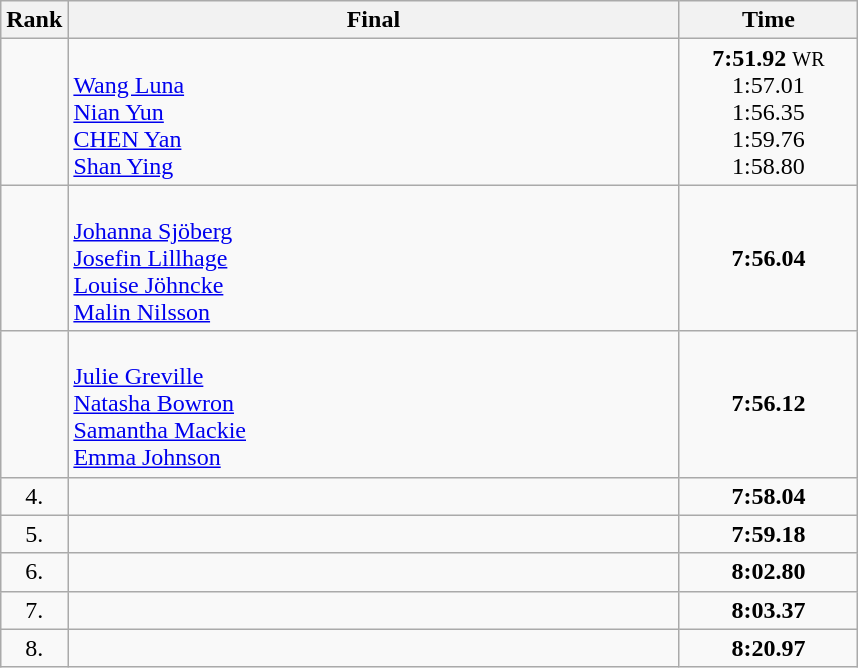<table class="wikitable">
<tr>
<th>Rank</th>
<th style="width: 25em">Final</th>
<th style="width: 7em">Time</th>
</tr>
<tr>
<td align="center"></td>
<td><strong></strong><br><a href='#'>Wang Luna</a><br><a href='#'>Nian Yun</a><br><a href='#'>CHEN Yan</a><br><a href='#'>Shan Ying</a></td>
<td align="center"><strong>7:51.92</strong> <small>WR</small><br>1:57.01<br>1:56.35<br>1:59.76<br>1:58.80</td>
</tr>
<tr>
<td align="center"></td>
<td><strong></strong><br><a href='#'>Johanna Sjöberg</a><br><a href='#'>Josefin Lillhage</a><br><a href='#'>Louise Jöhncke</a><br><a href='#'>Malin Nilsson</a></td>
<td align="center"><strong>7:56.04</strong></td>
</tr>
<tr>
<td align="center"></td>
<td><strong></strong><br><a href='#'>Julie Greville</a><br><a href='#'>Natasha Bowron</a><br><a href='#'>Samantha Mackie</a><br><a href='#'>Emma Johnson</a></td>
<td align="center"><strong>7:56.12</strong></td>
</tr>
<tr>
<td align="center">4.</td>
<td><strong></strong></td>
<td align="center"><strong>7:58.04</strong></td>
</tr>
<tr>
<td align="center">5.</td>
<td><strong></strong></td>
<td align="center"><strong>7:59.18</strong></td>
</tr>
<tr>
<td align="center">6.</td>
<td><strong></strong></td>
<td align="center"><strong>8:02.80</strong></td>
</tr>
<tr>
<td align="center">7.</td>
<td><strong></strong></td>
<td align="center"><strong>8:03.37</strong></td>
</tr>
<tr>
<td align="center">8.</td>
<td><strong></strong></td>
<td align="center"><strong>8:20.97</strong></td>
</tr>
</table>
